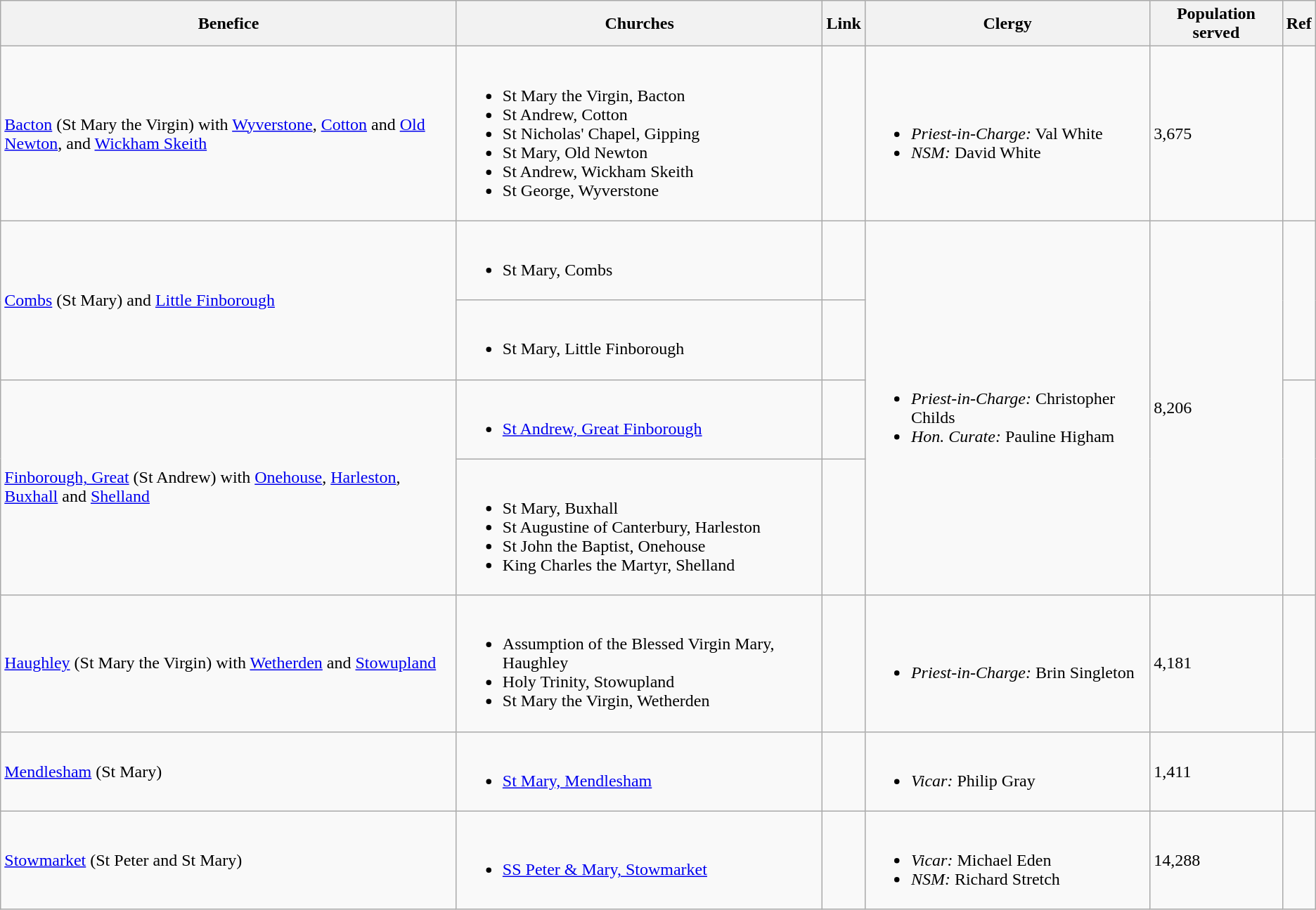<table class="wikitable">
<tr>
<th width="425">Benefice</th>
<th>Churches</th>
<th>Link</th>
<th>Clergy</th>
<th>Population served</th>
<th>Ref</th>
</tr>
<tr>
<td><a href='#'>Bacton</a> (St Mary the Virgin) with <a href='#'>Wyverstone</a>, <a href='#'>Cotton</a> and <a href='#'>Old Newton</a>, and <a href='#'>Wickham Skeith</a></td>
<td><br><ul><li>St Mary the Virgin, Bacton</li><li>St Andrew, Cotton</li><li>St Nicholas' Chapel, Gipping</li><li>St Mary, Old Newton</li><li>St Andrew, Wickham Skeith</li><li>St George, Wyverstone</li></ul></td>
<td></td>
<td><br><ul><li><em>Priest-in-Charge:</em> Val White</li><li><em>NSM:</em> David White</li></ul></td>
<td>3,675</td>
<td></td>
</tr>
<tr>
<td rowspan="2"><a href='#'>Combs</a> (St Mary) and <a href='#'>Little Finborough</a></td>
<td><br><ul><li>St Mary, Combs</li></ul></td>
<td></td>
<td rowspan="4"><br><ul><li><em>Priest-in-Charge:</em> Christopher Childs</li><li><em>Hon. Curate:</em> Pauline Higham</li></ul></td>
<td rowspan="4">8,206</td>
<td rowspan="2"></td>
</tr>
<tr>
<td><br><ul><li>St Mary, Little Finborough</li></ul></td>
<td></td>
</tr>
<tr>
<td rowspan="2"><a href='#'>Finborough, Great</a> (St Andrew) with <a href='#'>Onehouse</a>, <a href='#'>Harleston</a>, <a href='#'>Buxhall</a> and <a href='#'>Shelland</a></td>
<td><br><ul><li><a href='#'>St Andrew, Great Finborough</a></li></ul></td>
<td></td>
<td rowspan="2"></td>
</tr>
<tr>
<td><br><ul><li>St Mary, Buxhall</li><li>St Augustine of Canterbury, Harleston</li><li>St John the Baptist, Onehouse</li><li>King Charles the Martyr, Shelland</li></ul></td>
<td></td>
</tr>
<tr>
<td><a href='#'>Haughley</a> (St Mary the Virgin) with <a href='#'>Wetherden</a> and <a href='#'>Stowupland</a></td>
<td><br><ul><li>Assumption of the Blessed Virgin Mary, Haughley</li><li>Holy Trinity, Stowupland</li><li>St Mary the Virgin, Wetherden</li></ul></td>
<td></td>
<td><br><ul><li><em>Priest-in-Charge:</em> Brin Singleton</li></ul></td>
<td>4,181</td>
<td></td>
</tr>
<tr>
<td><a href='#'>Mendlesham</a> (St Mary)</td>
<td><br><ul><li><a href='#'>St Mary, Mendlesham</a></li></ul></td>
<td></td>
<td><br><ul><li><em>Vicar:</em> Philip Gray</li></ul></td>
<td>1,411</td>
<td></td>
</tr>
<tr>
<td><a href='#'>Stowmarket</a> (St Peter and St Mary)</td>
<td><br><ul><li><a href='#'>SS Peter & Mary, Stowmarket</a></li></ul></td>
<td></td>
<td><br><ul><li><em>Vicar:</em> Michael Eden</li><li><em>NSM:</em> Richard Stretch</li></ul></td>
<td>14,288</td>
<td></td>
</tr>
</table>
